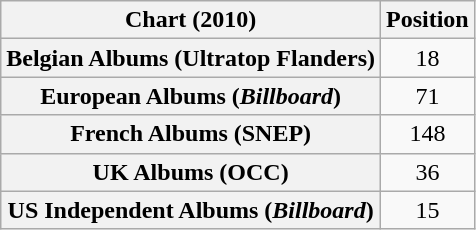<table class="wikitable sortable plainrowheaders" style="text-align:center">
<tr>
<th scope="col">Chart (2010)</th>
<th scope="col">Position</th>
</tr>
<tr>
<th scope="row">Belgian Albums (Ultratop Flanders)</th>
<td>18</td>
</tr>
<tr>
<th scope="row">European Albums (<em>Billboard</em>)</th>
<td>71</td>
</tr>
<tr>
<th scope="row">French Albums (SNEP)</th>
<td>148</td>
</tr>
<tr>
<th scope="row">UK Albums (OCC)</th>
<td>36</td>
</tr>
<tr>
<th scope="row">US Independent Albums (<em>Billboard</em>)</th>
<td>15</td>
</tr>
</table>
